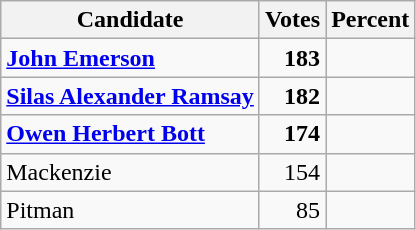<table class="wikitable">
<tr>
<th>Candidate</th>
<th>Votes</th>
<th>Percent</th>
</tr>
<tr>
<td style="font-weight:bold;"><a href='#'>John Emerson</a></td>
<td style="text-align: right; font-weight:bold;">183</td>
<td style="text-align: right; font-weight:bold;"></td>
</tr>
<tr>
<td style="font-weight:bold;"><a href='#'>Silas Alexander Ramsay</a></td>
<td style="text-align: right; font-weight:bold;">182</td>
<td style="text-align: right; font-weight:bold;"></td>
</tr>
<tr>
<td style="font-weight:bold;"><a href='#'>Owen Herbert Bott</a></td>
<td style="text-align: right; font-weight:bold;">174</td>
<td style="text-align: right; font-weight:bold;"></td>
</tr>
<tr>
<td>Mackenzie</td>
<td style="text-align: right; ">154</td>
<td style="text-align: right; "></td>
</tr>
<tr>
<td>Pitman</td>
<td style="text-align: right; ">85</td>
<td style="text-align: right; "></td>
</tr>
</table>
